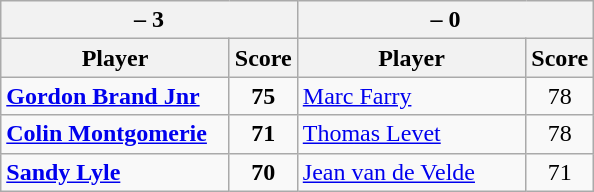<table class=wikitable>
<tr>
<th colspan=2> – 3</th>
<th colspan=2> – 0</th>
</tr>
<tr>
<th width=145>Player</th>
<th>Score</th>
<th width=145>Player</th>
<th>Score</th>
</tr>
<tr>
<td><strong><a href='#'>Gordon Brand Jnr</a></strong></td>
<td align=center><strong>75</strong></td>
<td><a href='#'>Marc Farry</a></td>
<td align=center>78</td>
</tr>
<tr>
<td><strong><a href='#'>Colin Montgomerie</a></strong></td>
<td align=center><strong>71</strong></td>
<td><a href='#'>Thomas Levet</a></td>
<td align=center>78</td>
</tr>
<tr>
<td><strong><a href='#'>Sandy Lyle</a></strong></td>
<td align=center><strong>70</strong></td>
<td><a href='#'>Jean van de Velde</a></td>
<td align=center>71</td>
</tr>
</table>
